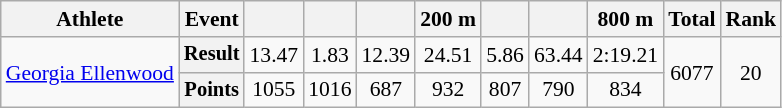<table class=wikitable style=font-size:90%;text-align:center>
<tr>
<th>Athlete</th>
<th>Event</th>
<th></th>
<th></th>
<th></th>
<th>200 m</th>
<th></th>
<th></th>
<th>800 m</th>
<th>Total</th>
<th>Rank</th>
</tr>
<tr>
<td rowspan=2 align=left><a href='#'>Georgia Ellenwood</a></td>
<th style=font-size:95%>Result</th>
<td>13.47</td>
<td>1.83</td>
<td>12.39</td>
<td>24.51</td>
<td>5.86</td>
<td>63.44 <strong></strong></td>
<td>2:19.21</td>
<td rowspan=2>6077</td>
<td rowspan=2>20</td>
</tr>
<tr>
<th style=font-size:95%>Points</th>
<td>1055</td>
<td>1016</td>
<td>687</td>
<td>932</td>
<td>807</td>
<td>790</td>
<td>834</td>
</tr>
</table>
